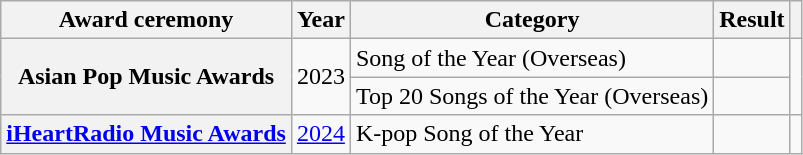<table class="wikitable plainrowheaders sortable" style="text-align:center">
<tr>
<th scope="col">Award ceremony</th>
<th scope="col">Year</th>
<th scope="col">Category</th>
<th scope="col">Result</th>
<th scope="col" class="unsortable"></th>
</tr>
<tr>
<th rowspan="2" scope="row">Asian Pop Music Awards</th>
<td rowspan="2">2023</td>
<td style="text-align:left">Song of the Year (Overseas)</td>
<td></td>
<td rowspan="2" align="center"></td>
</tr>
<tr>
<td>Top 20 Songs of the Year (Overseas)</td>
<td></td>
</tr>
<tr>
<th scope="row"><a href='#'>iHeartRadio Music Awards</a></th>
<td><a href='#'>2024</a></td>
<td style="text-align:left">K-pop Song of the Year</td>
<td></td>
<td></td>
</tr>
</table>
